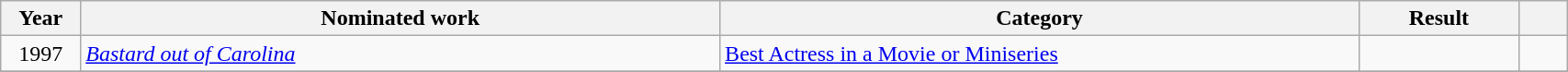<table class="wikitable" style="width:90%;">
<tr>
<th width=5%>Year</th>
<th style="width:40%;">Nominated work</th>
<th style="width:40%;">Category</th>
<th style="width:10%;">Result</th>
<th width=3%></th>
</tr>
<tr>
<td style="text-align:center;">1997</td>
<td><em><a href='#'>Bastard out of Carolina</a></em></td>
<td><a href='#'>Best Actress in a Movie or Miniseries</a></td>
<td></td>
<td style="text-align:center;"></td>
</tr>
<tr>
</tr>
</table>
